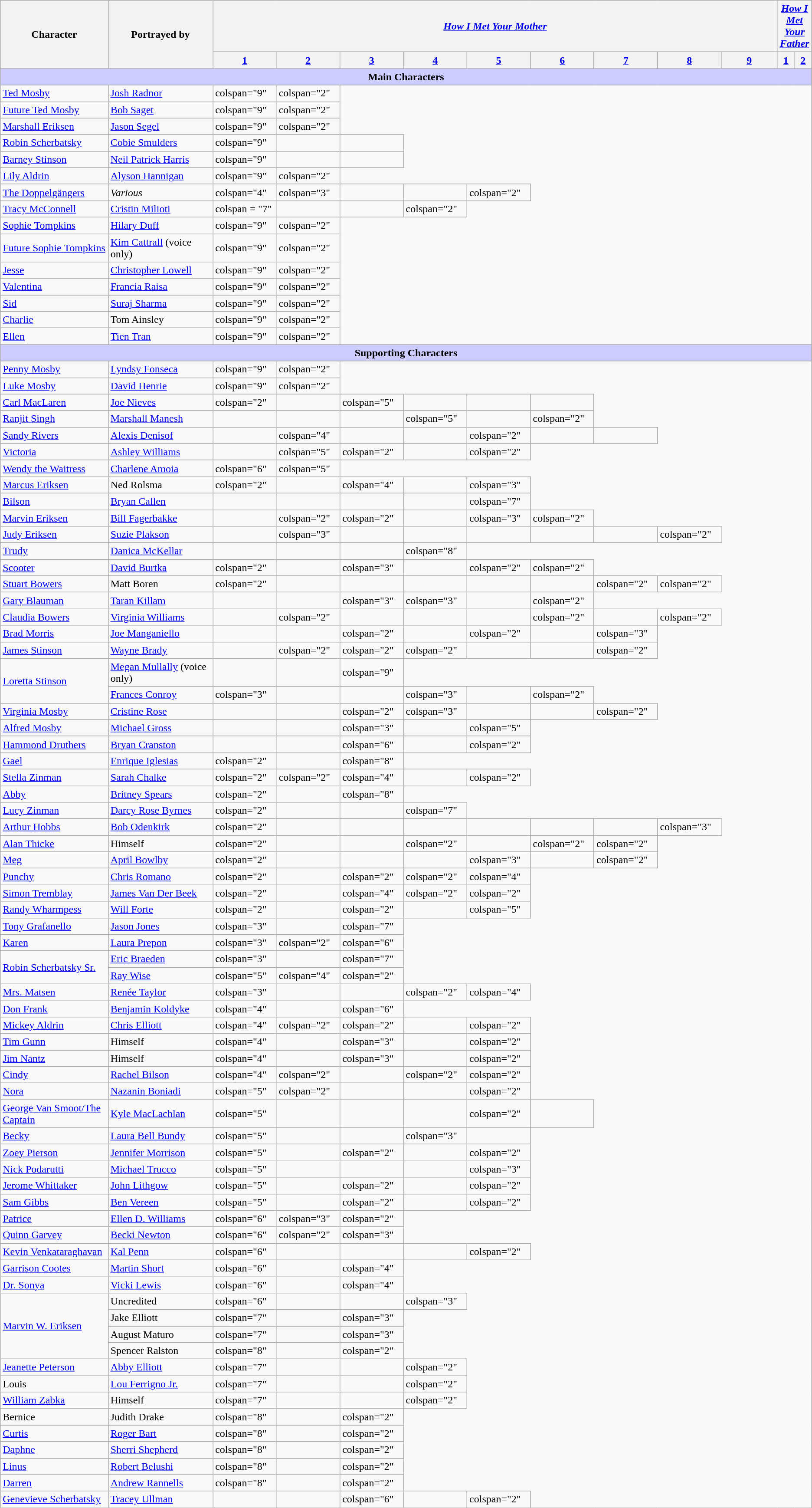<table class="wikitable">
<tr>
<th rowspan="2" style="width:14%;">Character</th>
<th rowspan="2" style="width:14%;">Portrayed by</th>
<th colspan="9"><em><a href='#'>How I Met Your Mother</a></em></th>
<th colspan="2"><em><a href='#'>How I Met Your Father</a></em></th>
</tr>
<tr>
<th style="width:8%;"><a href='#'>1</a></th>
<th style="width:8%;"><a href='#'>2</a></th>
<th style="width:8%;"><a href='#'>3</a></th>
<th style="width:8%;"><a href='#'>4</a></th>
<th style="width:8%;"><a href='#'>5</a></th>
<th style="width:8%;"><a href='#'>6</a></th>
<th style="width:8%;"><a href='#'>7</a></th>
<th style="width:8%;"><a href='#'>8</a></th>
<th style="width:8%;"><a href='#'>9</a></th>
<th style="width:8%;"><a href='#'>1</a></th>
<th style="width:8%;"><a href='#'>2</a></th>
</tr>
<tr>
<th colspan="13" style="background-color:#ccccff;">Main Characters</th>
</tr>
<tr>
<td><a href='#'>Ted Mosby</a></td>
<td><a href='#'>Josh Radnor</a></td>
<td>colspan="9" </td>
<td>colspan="2" </td>
</tr>
<tr>
<td><a href='#'>Future Ted Mosby</a></td>
<td><a href='#'>Bob Saget</a>  </td>
<td>colspan="9" </td>
<td>colspan="2" </td>
</tr>
<tr>
<td><a href='#'>Marshall Eriksen</a></td>
<td><a href='#'>Jason Segel</a></td>
<td>colspan="9" </td>
<td>colspan="2" </td>
</tr>
<tr>
<td><a href='#'>Robin Scherbatsky</a></td>
<td><a href='#'>Cobie Smulders</a></td>
<td>colspan="9" </td>
<td></td>
<td></td>
</tr>
<tr>
<td><a href='#'>Barney Stinson</a></td>
<td><a href='#'>Neil Patrick Harris</a></td>
<td>colspan="9" </td>
<td></td>
<td></td>
</tr>
<tr>
<td><a href='#'>Lily Aldrin</a></td>
<td><a href='#'>Alyson Hannigan</a></td>
<td>colspan="9" </td>
<td>colspan="2" </td>
</tr>
<tr>
<td><a href='#'>The Doppelgängers</a></td>
<td><em>Various</em></td>
<td>colspan="4" </td>
<td>colspan="3" </td>
<td></td>
<td></td>
<td>colspan="2" </td>
</tr>
<tr>
<td><a href='#'>Tracy McConnell</a></td>
<td><a href='#'>Cristin Milioti</a></td>
<td>colspan = "7" </td>
<td></td>
<td></td>
<td>colspan="2" </td>
</tr>
<tr>
<td><a href='#'>Sophie Tompkins</a></td>
<td><a href='#'>Hilary Duff</a></td>
<td>colspan="9" </td>
<td>colspan="2" </td>
</tr>
<tr>
<td><a href='#'>Future Sophie Tompkins</a></td>
<td><a href='#'>Kim Cattrall</a> (voice only)</td>
<td>colspan="9" </td>
<td>colspan="2" </td>
</tr>
<tr>
<td><a href='#'>Jesse</a></td>
<td><a href='#'>Christopher Lowell</a></td>
<td>colspan="9" </td>
<td>colspan="2" </td>
</tr>
<tr>
<td><a href='#'>Valentina</a></td>
<td><a href='#'>Francia Raisa</a></td>
<td>colspan="9" </td>
<td>colspan="2" </td>
</tr>
<tr>
<td><a href='#'>Sid</a></td>
<td><a href='#'>Suraj Sharma</a></td>
<td>colspan="9" </td>
<td>colspan="2" </td>
</tr>
<tr>
<td><a href='#'>Charlie</a></td>
<td>Tom Ainsley</td>
<td>colspan="9" </td>
<td>colspan="2" </td>
</tr>
<tr>
<td><a href='#'>Ellen</a></td>
<td><a href='#'>Tien Tran</a></td>
<td>colspan="9" </td>
<td>colspan="2" </td>
</tr>
<tr>
<th colspan="13" style="background-color:#ccccff;">Supporting Characters</th>
</tr>
<tr>
<td><a href='#'>Penny Mosby</a></td>
<td><a href='#'>Lyndsy Fonseca</a></td>
<td>colspan="9" </td>
<td>colspan="2" </td>
</tr>
<tr>
<td><a href='#'>Luke Mosby</a></td>
<td><a href='#'>David Henrie</a></td>
<td>colspan="9" </td>
<td>colspan="2" </td>
</tr>
<tr>
<td><a href='#'>Carl MacLaren</a></td>
<td><a href='#'>Joe Nieves</a></td>
<td>colspan="2" </td>
<td></td>
<td>colspan="5" </td>
<td></td>
<td></td>
<td></td>
</tr>
<tr>
<td><a href='#'>Ranjit Singh</a></td>
<td><a href='#'>Marshall Manesh</a></td>
<td></td>
<td></td>
<td></td>
<td>colspan="5"  </td>
<td></td>
<td>colspan="2" </td>
</tr>
<tr>
<td><a href='#'>Sandy Rivers</a></td>
<td><a href='#'>Alexis Denisof</a></td>
<td></td>
<td>colspan="4" </td>
<td></td>
<td></td>
<td>colspan="2" </td>
<td></td>
<td></td>
</tr>
<tr>
<td><a href='#'>Victoria</a></td>
<td><a href='#'>Ashley Williams</a></td>
<td></td>
<td>colspan="5" </td>
<td>colspan="2" </td>
<td></td>
<td>colspan="2" </td>
</tr>
<tr>
<td><a href='#'>Wendy the Waitress</a></td>
<td><a href='#'>Charlene Amoia</a></td>
<td>colspan="6" </td>
<td>colspan="5" </td>
</tr>
<tr>
<td><a href='#'>Marcus Eriksen</a></td>
<td>Ned Rolsma</td>
<td>colspan="2" </td>
<td></td>
<td>colspan="4" </td>
<td></td>
<td>colspan="3" </td>
</tr>
<tr>
<td><a href='#'>Bilson</a></td>
<td><a href='#'>Bryan Callen</a></td>
<td></td>
<td></td>
<td></td>
<td></td>
<td>colspan="7" </td>
</tr>
<tr>
<td><a href='#'>Marvin Eriksen</a></td>
<td><a href='#'>Bill Fagerbakke</a></td>
<td></td>
<td>colspan="2" </td>
<td>colspan="2" </td>
<td></td>
<td>colspan="3" </td>
<td>colspan="2" </td>
</tr>
<tr>
<td><a href='#'>Judy Eriksen</a></td>
<td><a href='#'>Suzie Plakson</a></td>
<td></td>
<td>colspan="3" </td>
<td></td>
<td></td>
<td></td>
<td></td>
<td></td>
<td>colspan="2" </td>
</tr>
<tr>
<td><a href='#'>Trudy</a></td>
<td><a href='#'>Danica McKellar</a></td>
<td></td>
<td></td>
<td></td>
<td>colspan="8" </td>
</tr>
<tr>
<td><a href='#'>Scooter</a></td>
<td><a href='#'>David Burtka</a></td>
<td>colspan="2" </td>
<td></td>
<td>colspan="3" </td>
<td></td>
<td>colspan="2" </td>
<td>colspan="2" </td>
</tr>
<tr>
<td><a href='#'>Stuart Bowers</a></td>
<td>Matt Boren</td>
<td>colspan="2" </td>
<td></td>
<td></td>
<td></td>
<td></td>
<td></td>
<td>colspan="2" </td>
<td>colspan="2" </td>
</tr>
<tr>
<td><a href='#'>Gary Blauman</a></td>
<td><a href='#'>Taran Killam</a></td>
<td></td>
<td></td>
<td>colspan="3" </td>
<td>colspan="3" </td>
<td></td>
<td>colspan="2" </td>
</tr>
<tr>
<td><a href='#'>Claudia Bowers</a></td>
<td><a href='#'>Virginia Williams</a></td>
<td></td>
<td>colspan="2" </td>
<td></td>
<td></td>
<td></td>
<td>colspan="2" </td>
<td></td>
<td>colspan="2" </td>
</tr>
<tr>
<td><a href='#'>Brad Morris</a></td>
<td><a href='#'>Joe Manganiello</a></td>
<td></td>
<td></td>
<td>colspan="2" </td>
<td></td>
<td>colspan="2" </td>
<td></td>
<td>colspan="3" </td>
</tr>
<tr>
<td><a href='#'>James Stinson</a></td>
<td><a href='#'>Wayne Brady</a></td>
<td></td>
<td>colspan="2" </td>
<td>colspan="2" </td>
<td>colspan="2" </td>
<td></td>
<td></td>
<td>colspan="2" </td>
</tr>
<tr>
<td rowspan="2"><a href='#'>Loretta Stinson</a></td>
<td><a href='#'>Megan Mullally</a> (voice only)</td>
<td></td>
<td></td>
<td>colspan="9" </td>
</tr>
<tr>
<td><a href='#'>Frances Conroy</a></td>
<td>colspan="3" </td>
<td></td>
<td></td>
<td>colspan="3" </td>
<td></td>
<td>colspan="2" </td>
</tr>
<tr>
<td><a href='#'>Virginia Mosby</a></td>
<td><a href='#'>Cristine Rose</a></td>
<td></td>
<td></td>
<td>colspan="2" </td>
<td>colspan="3" </td>
<td></td>
<td></td>
<td>colspan="2" </td>
</tr>
<tr>
<td><a href='#'>Alfred Mosby</a></td>
<td><a href='#'>Michael Gross</a></td>
<td></td>
<td></td>
<td>colspan="3" </td>
<td></td>
<td>colspan="5" </td>
</tr>
<tr>
<td><a href='#'>Hammond Druthers</a></td>
<td><a href='#'>Bryan Cranston</a></td>
<td></td>
<td></td>
<td>colspan="6" </td>
<td></td>
<td>colspan="2" </td>
</tr>
<tr>
<td><a href='#'>Gael</a></td>
<td><a href='#'>Enrique Iglesias</a></td>
<td>colspan="2" </td>
<td></td>
<td>colspan="8" </td>
</tr>
<tr>
<td><a href='#'>Stella Zinman</a></td>
<td><a href='#'>Sarah Chalke</a></td>
<td>colspan="2" </td>
<td>colspan="2" </td>
<td>colspan="4" </td>
<td></td>
<td>colspan="2" </td>
</tr>
<tr>
<td><a href='#'>Abby</a></td>
<td><a href='#'>Britney Spears</a></td>
<td>colspan="2" </td>
<td></td>
<td>colspan="8" </td>
</tr>
<tr>
<td><a href='#'>Lucy Zinman</a></td>
<td><a href='#'>Darcy Rose Byrnes</a></td>
<td>colspan="2" </td>
<td></td>
<td></td>
<td>colspan="7" </td>
</tr>
<tr>
<td><a href='#'>Arthur Hobbs</a></td>
<td><a href='#'>Bob Odenkirk</a></td>
<td>colspan="2" </td>
<td></td>
<td></td>
<td></td>
<td></td>
<td></td>
<td></td>
<td>colspan="3" </td>
</tr>
<tr>
<td><a href='#'>Alan Thicke</a></td>
<td>Himself</td>
<td>colspan="2" </td>
<td></td>
<td></td>
<td>colspan="2" </td>
<td></td>
<td>colspan="2" </td>
<td>colspan="2" </td>
</tr>
<tr>
<td><a href='#'>Meg</a></td>
<td><a href='#'>April Bowlby</a></td>
<td>colspan="2" </td>
<td></td>
<td></td>
<td></td>
<td>colspan="3" </td>
<td></td>
<td>colspan="2" </td>
</tr>
<tr>
<td><a href='#'>Punchy</a></td>
<td><a href='#'>Chris Romano</a></td>
<td>colspan="2" </td>
<td></td>
<td>colspan="2" </td>
<td>colspan="2" </td>
<td>colspan="4" </td>
</tr>
<tr>
<td><a href='#'>Simon Tremblay</a></td>
<td><a href='#'>James Van Der Beek</a></td>
<td>colspan="2" </td>
<td></td>
<td>colspan="4" </td>
<td>colspan="2" </td>
<td>colspan="2" </td>
</tr>
<tr>
<td><a href='#'>Randy Wharmpess</a></td>
<td><a href='#'>Will Forte</a></td>
<td>colspan="2" </td>
<td></td>
<td>colspan="2" </td>
<td></td>
<td>colspan="5" </td>
</tr>
<tr>
<td><a href='#'>Tony Grafanello</a></td>
<td><a href='#'>Jason Jones</a></td>
<td>colspan="3" </td>
<td></td>
<td>colspan="7" </td>
</tr>
<tr>
<td><a href='#'>Karen</a></td>
<td><a href='#'>Laura Prepon</a></td>
<td>colspan="3" </td>
<td>colspan="2" </td>
<td>colspan="6" </td>
</tr>
<tr>
<td rowspan="2"><a href='#'>Robin Scherbatsky Sr.</a></td>
<td><a href='#'>Eric Braeden</a></td>
<td>colspan="3" </td>
<td></td>
<td>colspan="7" </td>
</tr>
<tr>
<td><a href='#'>Ray Wise</a></td>
<td>colspan="5" </td>
<td>colspan="4" </td>
<td>colspan="2" </td>
</tr>
<tr>
<td><a href='#'>Mrs. Matsen</a></td>
<td><a href='#'>Renée Taylor</a></td>
<td>colspan="3" </td>
<td></td>
<td></td>
<td>colspan="2" </td>
<td>colspan="4" </td>
</tr>
<tr>
<td><a href='#'>Don Frank</a></td>
<td><a href='#'>Benjamin Koldyke</a></td>
<td>colspan="4" </td>
<td></td>
<td>colspan="6" </td>
</tr>
<tr>
<td><a href='#'>Mickey Aldrin</a></td>
<td><a href='#'>Chris Elliott</a></td>
<td>colspan="4" </td>
<td>colspan="2" </td>
<td>colspan="2" </td>
<td></td>
<td>colspan="2" </td>
</tr>
<tr>
<td><a href='#'>Tim Gunn</a></td>
<td>Himself</td>
<td>colspan="4" </td>
<td></td>
<td>colspan="3" </td>
<td></td>
<td>colspan="2" </td>
</tr>
<tr>
<td><a href='#'>Jim Nantz</a></td>
<td>Himself</td>
<td>colspan="4" </td>
<td></td>
<td>colspan="3" </td>
<td></td>
<td>colspan="2" </td>
</tr>
<tr>
<td><a href='#'>Cindy</a></td>
<td><a href='#'>Rachel Bilson</a></td>
<td>colspan="4" </td>
<td>colspan="2" </td>
<td></td>
<td>colspan="2" </td>
<td>colspan="2" </td>
</tr>
<tr>
<td><a href='#'>Nora</a></td>
<td><a href='#'>Nazanin Boniadi</a></td>
<td>colspan="5" </td>
<td>colspan="2" </td>
<td></td>
<td></td>
<td>colspan="2" </td>
</tr>
<tr>
<td><a href='#'>George Van Smoot/The Captain</a></td>
<td><a href='#'>Kyle MacLachlan</a></td>
<td>colspan="5" </td>
<td></td>
<td></td>
<td></td>
<td>colspan="2" </td>
<td></td>
</tr>
<tr>
<td><a href='#'>Becky</a></td>
<td><a href='#'>Laura Bell Bundy</a></td>
<td>colspan="5" </td>
<td></td>
<td></td>
<td>colspan="3" </td>
<td></td>
</tr>
<tr>
<td><a href='#'>Zoey Pierson</a></td>
<td><a href='#'>Jennifer Morrison</a></td>
<td>colspan="5" </td>
<td></td>
<td>colspan="2" </td>
<td></td>
<td>colspan="2" </td>
</tr>
<tr>
<td><a href='#'>Nick Podarutti</a></td>
<td><a href='#'>Michael Trucco</a></td>
<td>colspan="5" </td>
<td></td>
<td></td>
<td></td>
<td>colspan="3" </td>
</tr>
<tr>
<td><a href='#'>Jerome Whittaker</a></td>
<td><a href='#'>John Lithgow</a></td>
<td>colspan="5" </td>
<td></td>
<td>colspan="2" </td>
<td></td>
<td>colspan="2" </td>
</tr>
<tr>
<td><a href='#'>Sam Gibbs</a></td>
<td><a href='#'>Ben Vereen</a></td>
<td>colspan="5" </td>
<td></td>
<td>colspan="2" </td>
<td></td>
<td>colspan="2" </td>
</tr>
<tr>
<td><a href='#'>Patrice</a></td>
<td><a href='#'>Ellen D. Williams</a></td>
<td>colspan="6" </td>
<td>colspan="3" </td>
<td>colspan="2" </td>
</tr>
<tr>
<td><a href='#'>Quinn Garvey</a></td>
<td><a href='#'>Becki Newton</a></td>
<td>colspan="6" </td>
<td>colspan="2" </td>
<td>colspan="3" </td>
</tr>
<tr>
<td><a href='#'>Kevin Venkataraghavan</a></td>
<td><a href='#'>Kal Penn</a></td>
<td>colspan="6" </td>
<td></td>
<td></td>
<td></td>
<td>colspan="2" </td>
</tr>
<tr>
<td><a href='#'>Garrison Cootes</a></td>
<td><a href='#'>Martin Short</a></td>
<td>colspan="6" </td>
<td></td>
<td>colspan="4" </td>
</tr>
<tr>
<td><a href='#'>Dr. Sonya</a></td>
<td><a href='#'>Vicki Lewis</a></td>
<td>colspan="6" </td>
<td></td>
<td>colspan="4" </td>
</tr>
<tr>
<td rowspan="4"><a href='#'>Marvin W. Eriksen</a></td>
<td>Uncredited</td>
<td>colspan="6" </td>
<td></td>
<td></td>
<td>colspan="3" </td>
</tr>
<tr>
<td>Jake Elliott</td>
<td>colspan="7" </td>
<td></td>
<td>colspan="3" </td>
</tr>
<tr>
<td>August Maturo</td>
<td>colspan="7" </td>
<td></td>
<td>colspan="3" </td>
</tr>
<tr>
<td>Spencer Ralston</td>
<td>colspan="8" </td>
<td></td>
<td>colspan="2" </td>
</tr>
<tr>
<td><a href='#'>Jeanette Peterson</a></td>
<td><a href='#'>Abby Elliott</a></td>
<td>colspan="7" </td>
<td></td>
<td></td>
<td>colspan="2" </td>
</tr>
<tr>
<td>Louis</td>
<td><a href='#'>Lou Ferrigno Jr.</a></td>
<td>colspan="7" </td>
<td></td>
<td></td>
<td>colspan="2" </td>
</tr>
<tr>
<td><a href='#'>William Zabka</a></td>
<td>Himself</td>
<td>colspan="7" </td>
<td></td>
<td></td>
<td>colspan="2" </td>
</tr>
<tr>
<td>Bernice</td>
<td>Judith Drake</td>
<td>colspan="8" </td>
<td></td>
<td>colspan="2" </td>
</tr>
<tr>
<td><a href='#'>Curtis</a></td>
<td><a href='#'>Roger Bart</a></td>
<td>colspan="8" </td>
<td></td>
<td>colspan="2" </td>
</tr>
<tr>
<td><a href='#'>Daphne</a></td>
<td><a href='#'>Sherri Shepherd</a></td>
<td>colspan="8" </td>
<td></td>
<td>colspan="2" </td>
</tr>
<tr>
<td><a href='#'>Linus</a></td>
<td><a href='#'>Robert Belushi</a></td>
<td>colspan="8" </td>
<td></td>
<td>colspan="2" </td>
</tr>
<tr>
<td><a href='#'>Darren</a></td>
<td><a href='#'>Andrew Rannells</a></td>
<td>colspan="8" </td>
<td></td>
<td>colspan="2" </td>
</tr>
<tr>
<td><a href='#'>Genevieve Scherbatsky</a></td>
<td><a href='#'>Tracey Ullman</a></td>
<td></td>
<td></td>
<td>colspan="6" </td>
<td></td>
<td>colspan="2" </td>
</tr>
</table>
